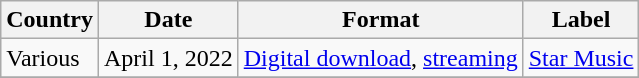<table class="wikitable">
<tr>
<th>Country</th>
<th>Date</th>
<th>Format</th>
<th>Label</th>
</tr>
<tr>
<td>Various</td>
<td>April 1, 2022</td>
<td><a href='#'>Digital download</a>, <a href='#'>streaming</a></td>
<td><a href='#'>Star Music</a></td>
</tr>
<tr>
</tr>
</table>
